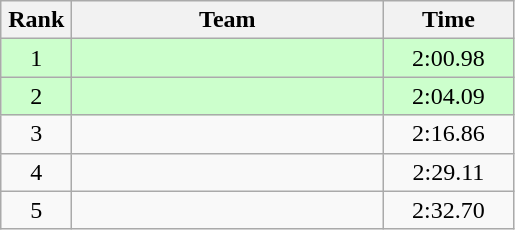<table class=wikitable style="text-align:center">
<tr>
<th width=40>Rank</th>
<th width=200>Team</th>
<th width=80>Time</th>
</tr>
<tr bgcolor="#ccffcc">
<td>1</td>
<td align=left></td>
<td>2:00.98</td>
</tr>
<tr bgcolor="#ccffcc">
<td>2</td>
<td align=left></td>
<td>2:04.09</td>
</tr>
<tr>
<td>3</td>
<td align=left></td>
<td>2:16.86</td>
</tr>
<tr>
<td>4</td>
<td align=left></td>
<td>2:29.11</td>
</tr>
<tr>
<td>5</td>
<td align=left></td>
<td>2:32.70</td>
</tr>
</table>
